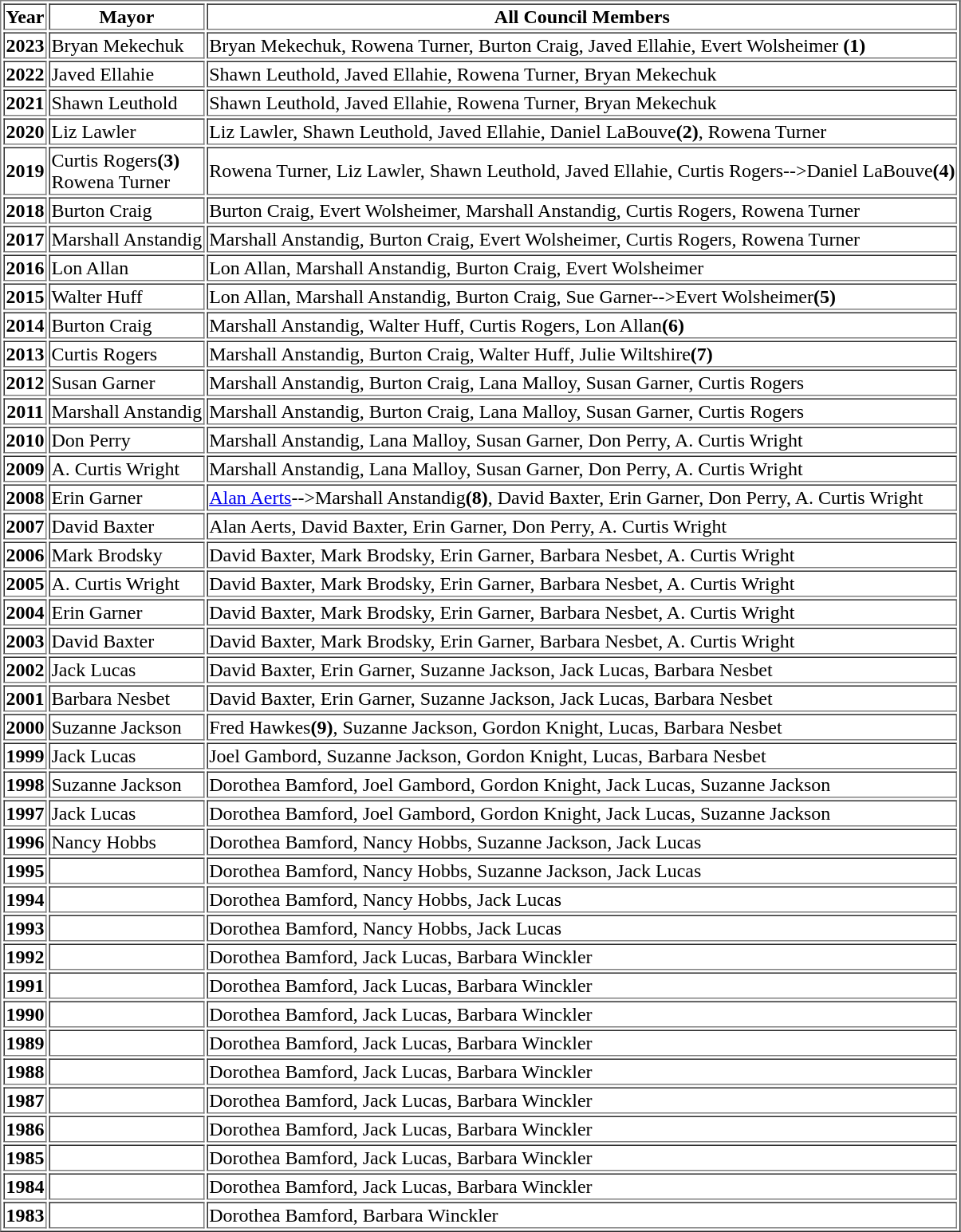<table border="1">
<tr>
<th>Year</th>
<th>Mayor</th>
<th>All Council Members</th>
</tr>
<tr>
<th>2023</th>
<td>Bryan Mekechuk</td>
<td>Bryan Mekechuk, Rowena Turner, Burton Craig, Javed Ellahie, Evert Wolsheimer <strong>(1)</strong></td>
</tr>
<tr>
<th>2022</th>
<td>Javed Ellahie</td>
<td>Shawn Leuthold, Javed Ellahie, Rowena Turner, Bryan Mekechuk</td>
</tr>
<tr>
<th>2021</th>
<td>Shawn Leuthold</td>
<td>Shawn Leuthold, Javed Ellahie, Rowena Turner, Bryan Mekechuk</td>
</tr>
<tr ->
<th>2020</th>
<td>Liz Lawler</td>
<td>Liz Lawler, Shawn Leuthold, Javed Ellahie, Daniel LaBouve<strong>(2)</strong>, Rowena Turner</td>
</tr>
<tr>
<th>2019</th>
<td>Curtis Rogers<strong>(3)</strong><br>Rowena Turner</td>
<td>Rowena Turner, Liz Lawler, Shawn Leuthold, Javed Ellahie, Curtis Rogers-->Daniel LaBouve<strong>(4)</strong></td>
</tr>
<tr>
<th>2018</th>
<td>Burton Craig</td>
<td>Burton Craig, Evert Wolsheimer, Marshall Anstandig, Curtis Rogers, Rowena Turner</td>
</tr>
<tr>
<th>2017</th>
<td>Marshall Anstandig</td>
<td>Marshall Anstandig, Burton Craig, Evert Wolsheimer, Curtis Rogers, Rowena Turner</td>
</tr>
<tr>
<th>2016</th>
<td>Lon Allan</td>
<td>Lon Allan, Marshall Anstandig, Burton Craig, Evert Wolsheimer</td>
</tr>
<tr>
<th>2015</th>
<td>Walter Huff</td>
<td>Lon Allan, Marshall Anstandig, Burton Craig, Sue Garner-->Evert Wolsheimer<strong>(5)</strong></td>
</tr>
<tr>
<th>2014</th>
<td>Burton Craig</td>
<td>Marshall Anstandig, Walter Huff, Curtis Rogers, Lon Allan<strong>(6)</strong></td>
</tr>
<tr>
<th>2013</th>
<td>Curtis Rogers</td>
<td>Marshall Anstandig, Burton Craig, Walter Huff, Julie Wiltshire<strong>(7)</strong></td>
</tr>
<tr>
<th>2012</th>
<td>Susan Garner</td>
<td>Marshall Anstandig, Burton Craig, Lana Malloy, Susan Garner, Curtis Rogers</td>
</tr>
<tr>
<th>2011</th>
<td>Marshall Anstandig</td>
<td>Marshall Anstandig, Burton Craig, Lana Malloy, Susan Garner, Curtis Rogers</td>
</tr>
<tr>
<th>2010</th>
<td>Don Perry</td>
<td>Marshall Anstandig, Lana Malloy, Susan Garner, Don Perry, A. Curtis Wright</td>
</tr>
<tr>
<th>2009</th>
<td>A. Curtis Wright</td>
<td>Marshall Anstandig, Lana Malloy, Susan Garner, Don Perry, A. Curtis Wright</td>
</tr>
<tr>
<th>2008</th>
<td>Erin Garner</td>
<td><a href='#'>Alan Aerts</a>-->Marshall Anstandig<strong>(8)</strong>, David Baxter, Erin Garner, Don Perry, A. Curtis Wright</td>
</tr>
<tr>
<th>2007</th>
<td>David Baxter</td>
<td>Alan Aerts, David Baxter, Erin Garner, Don Perry, A. Curtis Wright</td>
</tr>
<tr>
<th>2006</th>
<td>Mark Brodsky</td>
<td>David Baxter, Mark Brodsky, Erin Garner, Barbara Nesbet, A. Curtis Wright</td>
</tr>
<tr>
<th>2005</th>
<td>A. Curtis Wright</td>
<td>David Baxter, Mark Brodsky, Erin Garner, Barbara Nesbet, A. Curtis Wright</td>
</tr>
<tr>
<th>2004</th>
<td>Erin Garner</td>
<td>David Baxter, Mark Brodsky, Erin Garner, Barbara Nesbet, A. Curtis Wright</td>
</tr>
<tr>
<th>2003</th>
<td>David Baxter</td>
<td>David Baxter, Mark Brodsky, Erin Garner, Barbara Nesbet, A. Curtis Wright</td>
</tr>
<tr>
<th>2002</th>
<td>Jack Lucas</td>
<td>David Baxter, Erin Garner, Suzanne Jackson, Jack Lucas, Barbara Nesbet</td>
</tr>
<tr>
<th>2001</th>
<td>Barbara Nesbet</td>
<td>David Baxter, Erin Garner, Suzanne Jackson, Jack Lucas, Barbara Nesbet</td>
</tr>
<tr>
<th>2000</th>
<td>Suzanne Jackson</td>
<td>Fred Hawkes<strong>(9)</strong>, Suzanne Jackson, Gordon Knight, Lucas, Barbara Nesbet</td>
</tr>
<tr>
<th>1999</th>
<td>Jack Lucas</td>
<td>Joel Gambord, Suzanne Jackson, Gordon Knight, Lucas, Barbara Nesbet</td>
</tr>
<tr>
<th>1998</th>
<td>Suzanne Jackson</td>
<td>Dorothea Bamford, Joel Gambord, Gordon Knight, Jack Lucas, Suzanne Jackson</td>
</tr>
<tr>
<th>1997</th>
<td>Jack Lucas</td>
<td>Dorothea Bamford, Joel Gambord, Gordon Knight, Jack Lucas, Suzanne Jackson</td>
</tr>
<tr>
<th>1996</th>
<td>Nancy Hobbs</td>
<td>Dorothea Bamford, Nancy Hobbs, Suzanne Jackson, Jack Lucas</td>
</tr>
<tr>
<th>1995</th>
<td></td>
<td>Dorothea Bamford, Nancy Hobbs, Suzanne Jackson, Jack Lucas</td>
</tr>
<tr>
<th>1994</th>
<td></td>
<td>Dorothea Bamford, Nancy Hobbs, Jack Lucas</td>
</tr>
<tr>
<th>1993</th>
<td></td>
<td>Dorothea Bamford, Nancy Hobbs, Jack Lucas</td>
</tr>
<tr>
<th>1992</th>
<td></td>
<td>Dorothea Bamford, Jack Lucas, Barbara Winckler</td>
</tr>
<tr>
<th>1991</th>
<td></td>
<td>Dorothea Bamford, Jack Lucas, Barbara Winckler</td>
</tr>
<tr>
<th>1990</th>
<td></td>
<td>Dorothea Bamford, Jack Lucas, Barbara Winckler</td>
</tr>
<tr>
<th>1989</th>
<td></td>
<td>Dorothea Bamford, Jack Lucas, Barbara Winckler</td>
</tr>
<tr>
<th>1988</th>
<td></td>
<td>Dorothea Bamford, Jack Lucas, Barbara Winckler</td>
</tr>
<tr>
<th>1987</th>
<td></td>
<td>Dorothea Bamford, Jack Lucas, Barbara Winckler</td>
</tr>
<tr>
<th>1986</th>
<td></td>
<td>Dorothea Bamford, Jack Lucas, Barbara Winckler</td>
</tr>
<tr>
<th>1985</th>
<td></td>
<td>Dorothea Bamford, Jack Lucas, Barbara Winckler</td>
</tr>
<tr>
<th>1984</th>
<td></td>
<td>Dorothea Bamford, Jack Lucas, Barbara Winckler</td>
</tr>
<tr>
<th>1983</th>
<td></td>
<td>Dorothea Bamford, Barbara Winckler</td>
</tr>
</table>
